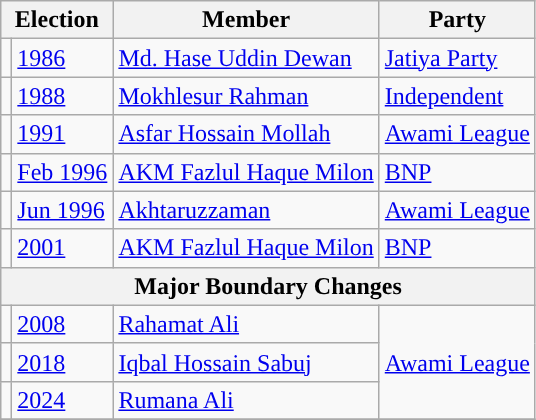<table class="wikitable">
<tr>
<th colspan="2">Election</th>
<th>Member</th>
<th>Party</th>
</tr>
<tr>
<td style="background-color:"></td>
<td><a href='#'>1986</a></td>
<td><a href='#'>Md. Hase Uddin Dewan</a></td>
<td><a href='#'>Jatiya Party</a></td>
</tr>
<tr>
<td style="background-color:"></td>
<td><a href='#'>1988</a></td>
<td><a href='#'>Mokhlesur Rahman</a></td>
<td><a href='#'>Independent</a></td>
</tr>
<tr>
<td style="background-color:"></td>
<td><a href='#'>1991</a></td>
<td><a href='#'>Asfar Hossain Mollah</a></td>
<td><a href='#'>Awami League</a></td>
</tr>
<tr>
<td style="background-color:"></td>
<td><a href='#'>Feb 1996</a></td>
<td><a href='#'>AKM Fazlul Haque Milon</a></td>
<td><a href='#'>BNP</a></td>
</tr>
<tr>
<td style="background-color:"></td>
<td><a href='#'>Jun 1996</a></td>
<td><a href='#'>Akhtaruzzaman</a></td>
<td><a href='#'>Awami League</a></td>
</tr>
<tr>
<td style="background-color:"></td>
<td><a href='#'>2001</a></td>
<td><a href='#'>AKM Fazlul Haque Milon</a></td>
<td><a href='#'>BNP</a></td>
</tr>
<tr>
<th colspan="4"><strong>Major Boundary Changes</strong></th>
</tr>
<tr>
<td style="background-color:"></td>
<td><a href='#'>2008</a></td>
<td><a href='#'>Rahamat Ali</a></td>
<td rowspan="3"><a href='#'>Awami League</a></td>
</tr>
<tr>
<td style="background-color:"></td>
<td><a href='#'>2018</a></td>
<td><a href='#'>Iqbal Hossain Sabuj</a></td>
</tr>
<tr>
<td style="background-color:"></td>
<td><a href='#'>2024</a></td>
<td><a href='#'>Rumana Ali</a></td>
</tr>
<tr>
</tr>
</table>
